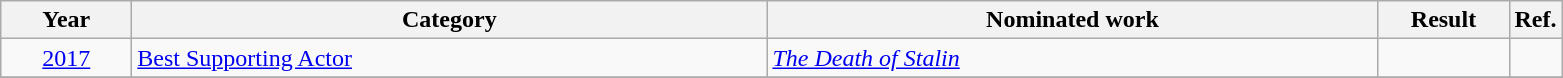<table class=wikitable>
<tr>
<th scope="col" style="width:5em;">Year</th>
<th scope="col" style="width:26em;">Category</th>
<th scope="col" style="width:25em;">Nominated work</th>
<th scope="col" style="width:5em;">Result</th>
<th>Ref.</th>
</tr>
<tr>
<td style="text-align:center;"><a href='#'>2017</a></td>
<td><a href='#'>Best Supporting Actor</a></td>
<td><em><a href='#'>The Death of Stalin</a></em></td>
<td></td>
<td></td>
</tr>
<tr>
</tr>
</table>
